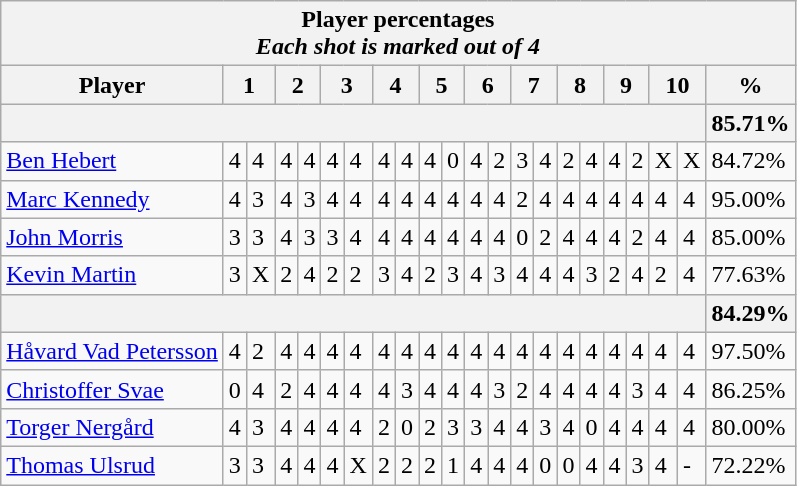<table class="wikitable">
<tr>
<th colspan=22>Player percentages <br> <em>Each shot is marked out of 4</em></th>
</tr>
<tr>
<th>Player</th>
<th colspan=2>1</th>
<th colspan=2>2</th>
<th colspan=2>3</th>
<th colspan=2>4</th>
<th colspan=2>5</th>
<th colspan=2>6</th>
<th colspan=2>7</th>
<th colspan=2>8</th>
<th colspan=2>9</th>
<th colspan=2>10</th>
<th>%</th>
</tr>
<tr>
<th colspan=21></th>
<th>85.71%</th>
</tr>
<tr>
<td><a href='#'>Ben Hebert</a></td>
<td>4</td>
<td>4</td>
<td>4</td>
<td>4</td>
<td>4</td>
<td>4</td>
<td>4</td>
<td>4</td>
<td>4</td>
<td>0</td>
<td>4</td>
<td>2</td>
<td>3</td>
<td>4</td>
<td>2</td>
<td>4</td>
<td>4</td>
<td>2</td>
<td>X</td>
<td>X</td>
<td>84.72%</td>
</tr>
<tr>
<td><a href='#'>Marc Kennedy</a></td>
<td>4</td>
<td>3</td>
<td>4</td>
<td>3</td>
<td>4</td>
<td>4</td>
<td>4</td>
<td>4</td>
<td>4</td>
<td>4</td>
<td>4</td>
<td>4</td>
<td>2</td>
<td>4</td>
<td>4</td>
<td>4</td>
<td>4</td>
<td>4</td>
<td>4</td>
<td>4</td>
<td>95.00%</td>
</tr>
<tr>
<td><a href='#'>John Morris</a></td>
<td>3</td>
<td>3</td>
<td>4</td>
<td>3</td>
<td>3</td>
<td>4</td>
<td>4</td>
<td>4</td>
<td>4</td>
<td>4</td>
<td>4</td>
<td>4</td>
<td>0</td>
<td>2</td>
<td>4</td>
<td>4</td>
<td>4</td>
<td>2</td>
<td>4</td>
<td>4</td>
<td>85.00%</td>
</tr>
<tr>
<td><a href='#'>Kevin Martin</a></td>
<td>3</td>
<td>X</td>
<td>2</td>
<td>4</td>
<td>2</td>
<td>2</td>
<td>3</td>
<td>4</td>
<td>2</td>
<td>3</td>
<td>4</td>
<td>3</td>
<td>4</td>
<td>4</td>
<td>4</td>
<td>3</td>
<td>2</td>
<td>4</td>
<td>2</td>
<td>4</td>
<td>77.63%</td>
</tr>
<tr>
<th colspan=21></th>
<th>84.29%</th>
</tr>
<tr>
<td><a href='#'>Håvard Vad Petersson</a></td>
<td>4</td>
<td>2</td>
<td>4</td>
<td>4</td>
<td>4</td>
<td>4</td>
<td>4</td>
<td>4</td>
<td>4</td>
<td>4</td>
<td>4</td>
<td>4</td>
<td>4</td>
<td>4</td>
<td>4</td>
<td>4</td>
<td>4</td>
<td>4</td>
<td>4</td>
<td>4</td>
<td>97.50%</td>
</tr>
<tr>
<td><a href='#'>Christoffer Svae</a></td>
<td>0</td>
<td>4</td>
<td>2</td>
<td>4</td>
<td>4</td>
<td>4</td>
<td>4</td>
<td>3</td>
<td>4</td>
<td>4</td>
<td>4</td>
<td>3</td>
<td>2</td>
<td>4</td>
<td>4</td>
<td>4</td>
<td>4</td>
<td>3</td>
<td>4</td>
<td>4</td>
<td>86.25%</td>
</tr>
<tr>
<td><a href='#'>Torger Nergård</a></td>
<td>4</td>
<td>3</td>
<td>4</td>
<td>4</td>
<td>4</td>
<td>4</td>
<td>2</td>
<td>0</td>
<td>2</td>
<td>3</td>
<td>3</td>
<td>4</td>
<td>4</td>
<td>3</td>
<td>4</td>
<td>0</td>
<td>4</td>
<td>4</td>
<td>4</td>
<td>4</td>
<td>80.00%</td>
</tr>
<tr>
<td><a href='#'>Thomas Ulsrud</a></td>
<td>3</td>
<td>3</td>
<td>4</td>
<td>4</td>
<td>4</td>
<td>X</td>
<td>2</td>
<td>2</td>
<td>2</td>
<td>1</td>
<td>4</td>
<td>4</td>
<td>4</td>
<td>0</td>
<td>0</td>
<td>4</td>
<td>4</td>
<td>3</td>
<td>4</td>
<td>-</td>
<td>72.22%</td>
</tr>
</table>
